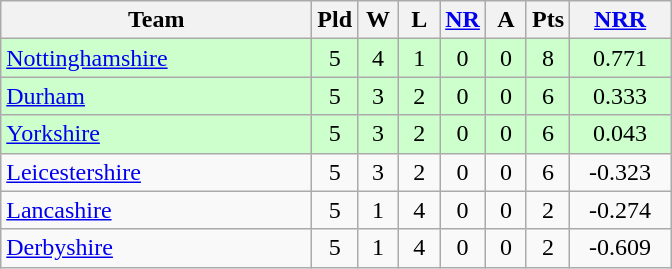<table class="wikitable" style="text-align: center;">
<tr>
<th width=200>Team</th>
<th width=20>Pld</th>
<th width=20>W</th>
<th width=20>L</th>
<th width=20><a href='#'>NR</a></th>
<th width=20>A</th>
<th width=20>Pts</th>
<th width=60><a href='#'>NRR</a></th>
</tr>
<tr bgcolor="#ccffcc">
<td align=left><a href='#'>Nottinghamshire</a></td>
<td>5</td>
<td>4</td>
<td>1</td>
<td>0</td>
<td>0</td>
<td>8</td>
<td>0.771</td>
</tr>
<tr bgcolor="#ccffcc">
<td align=left><a href='#'>Durham</a></td>
<td>5</td>
<td>3</td>
<td>2</td>
<td>0</td>
<td>0</td>
<td>6</td>
<td>0.333</td>
</tr>
<tr bgcolor="#ccffcc">
<td align=left><a href='#'>Yorkshire</a></td>
<td>5</td>
<td>3</td>
<td>2</td>
<td>0</td>
<td>0</td>
<td>6</td>
<td>0.043</td>
</tr>
<tr>
<td align=left><a href='#'>Leicestershire</a></td>
<td>5</td>
<td>3</td>
<td>2</td>
<td>0</td>
<td>0</td>
<td>6</td>
<td>-0.323</td>
</tr>
<tr>
<td align=left><a href='#'>Lancashire</a></td>
<td>5</td>
<td>1</td>
<td>4</td>
<td>0</td>
<td>0</td>
<td>2</td>
<td>-0.274</td>
</tr>
<tr>
<td align=left><a href='#'>Derbyshire</a></td>
<td>5</td>
<td>1</td>
<td>4</td>
<td>0</td>
<td>0</td>
<td>2</td>
<td>-0.609</td>
</tr>
</table>
